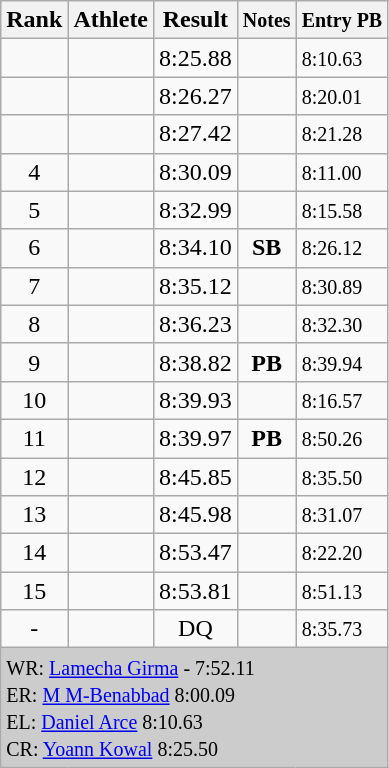<table class="wikitable sortable" style="text-align:left;">
<tr>
<th>Rank</th>
<th>Athlete</th>
<th>Result</th>
<th><small>Notes</small></th>
<th><small>Entry PB</small></th>
</tr>
<tr>
<td align=center></td>
<td></td>
<td align=center>8:25.88</td>
<td></td>
<td><small>8:10.63</small></td>
</tr>
<tr>
<td align=center></td>
<td></td>
<td align=center>8:26.27</td>
<td></td>
<td><small>8:20.01</small></td>
</tr>
<tr>
<td align=center></td>
<td></td>
<td align=center>8:27.42</td>
<td></td>
<td><small>8:21.28</small></td>
</tr>
<tr>
<td align=center>4</td>
<td></td>
<td align=center>8:30.09</td>
<td></td>
<td><small>8:11.00</small></td>
</tr>
<tr>
<td align=center>5</td>
<td></td>
<td align=center>8:32.99</td>
<td></td>
<td><small>8:15.58</small></td>
</tr>
<tr>
<td align=center>6</td>
<td></td>
<td align=center>8:34.10</td>
<td align=center><strong>SB</strong></td>
<td><small>8:26.12</small></td>
</tr>
<tr>
<td align=center>7</td>
<td></td>
<td align=center>8:35.12</td>
<td></td>
<td><small>8:30.89</small></td>
</tr>
<tr>
<td align=center>8</td>
<td></td>
<td align=center>8:36.23</td>
<td></td>
<td><small>8:32.30</small></td>
</tr>
<tr>
<td align=center>9</td>
<td></td>
<td align=center>8:38.82</td>
<td align=center><strong>PB</strong></td>
<td><small>8:39.94</small></td>
</tr>
<tr>
<td align=center>10</td>
<td></td>
<td align=center>8:39.93</td>
<td></td>
<td><small>8:16.57</small></td>
</tr>
<tr>
<td align=center>11</td>
<td></td>
<td align=center>8:39.97</td>
<td align=center><strong>PB</strong></td>
<td><small>8:50.26</small></td>
</tr>
<tr>
<td align=center>12</td>
<td></td>
<td align=center>8:45.85</td>
<td></td>
<td><small>8:35.50</small></td>
</tr>
<tr>
<td align=center>13</td>
<td></td>
<td align=center>8:45.98</td>
<td></td>
<td><small>8:31.07</small></td>
</tr>
<tr>
<td align=center>14</td>
<td></td>
<td align=center>8:53.47</td>
<td></td>
<td><small>8:22.20</small></td>
</tr>
<tr>
<td align=center>15</td>
<td></td>
<td align=center>8:53.81</td>
<td></td>
<td><small>8:51.13</small></td>
</tr>
<tr>
<td align=center>-</td>
<td></td>
<td align=center>DQ</td>
<td></td>
<td><small>8:35.73</small></td>
</tr>
<tr>
<td colspan="5" bgcolor="#cccccc"><small>WR:   <a href='#'>Lamecha Girma</a> - 7:52.11<br>ER:  <a href='#'>M M-Benabbad</a> 8:00.09<br></small><small>EL:   <a href='#'>Daniel Arce</a> 8:10.63<br>CR:  <a href='#'>Yoann Kowal</a> 8:25.50</small></td>
</tr>
</table>
